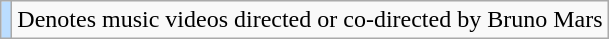<table class="wikitable">
<tr>
<td style="background:#bdf;"></td>
<td>Denotes music videos directed or co-directed by Bruno Mars</td>
</tr>
</table>
